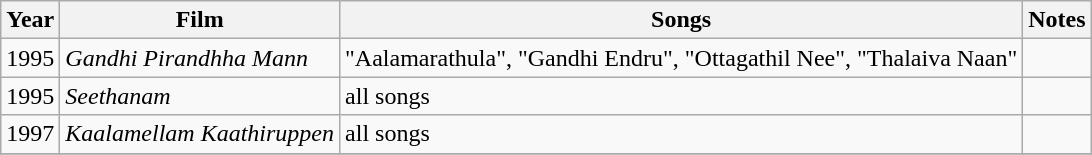<table class="wikitable sortable ">
<tr>
<th scope="col">Year</th>
<th scope="col">Film</th>
<th scope="col">Songs</th>
<th scope="col">Notes</th>
</tr>
<tr>
<td>1995</td>
<td><em>Gandhi Pirandhha Mann</em></td>
<td>"Aalamarathula", "Gandhi Endru", "Ottagathil Nee", "Thalaiva Naan"</td>
<td></td>
</tr>
<tr>
<td>1995</td>
<td><em>Seethanam</em></td>
<td>all songs</td>
<td></td>
</tr>
<tr>
<td>1997</td>
<td><em>Kaalamellam Kaathiruppen</em></td>
<td>all songs</td>
<td></td>
</tr>
<tr>
</tr>
</table>
